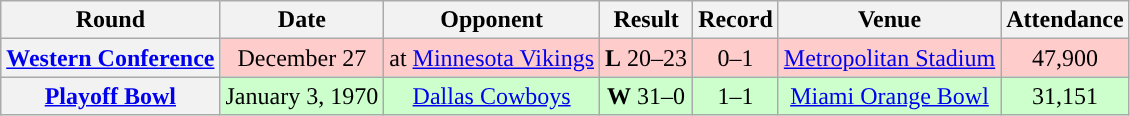<table class="wikitable" style="text-align:center">
<tr>
<th>Round</th>
<th>Date</th>
<th>Opponent</th>
<th>Result</th>
<th>Record</th>
<th>Venue</th>
<th>Attendance</th>
</tr>
<tr style="background:#fcc">
<th><a href='#'>Western Conference</a></th>
<td>December 27</td>
<td>at <a href='#'>Minnesota Vikings</a></td>
<td><strong>L</strong> 20–23</td>
<td>0–1</td>
<td><a href='#'>Metropolitan Stadium</a></td>
<td>47,900</td>
</tr>
<tr style="background:#cfc">
<th><a href='#'>Playoff Bowl</a></th>
<td>January 3, 1970</td>
<td><a href='#'>Dallas Cowboys</a></td>
<td><strong>W</strong> 31–0</td>
<td>1–1</td>
<td><a href='#'>Miami Orange Bowl</a></td>
<td>31,151</td>
</tr>
</table>
